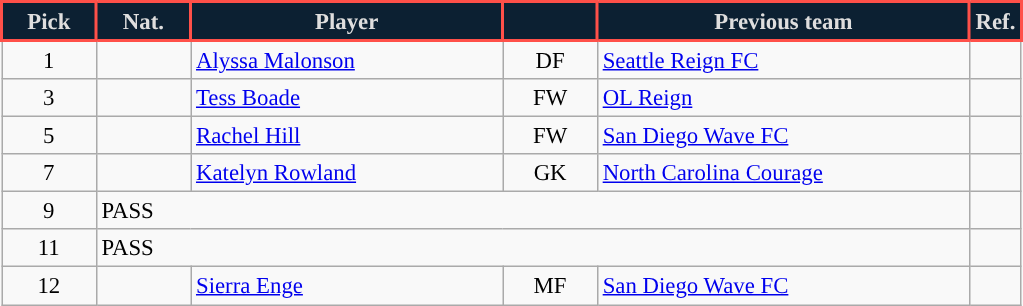<table class="wikitable" style="text-align:left; font-size:95%;">
<tr>
<th style="background:#0C2032; color:#DFDEDE; border:2px solid #FF5049; width:55px;">Pick</th>
<th style="background:#0C2032; color:#DFDEDE; border:2px solid #FF5049; width:55px;">Nat.</th>
<th style="background:#0C2032; color:#DFDEDE; border:2px solid #FF5049; width:200px;">Player</th>
<th style="background:#0C2032; color:#DFDEDE; border:2px solid #FF5049; width:55px;"></th>
<th style="background:#0C2032; color:#DFDEDE; border:2px solid #FF5049; width:240px;">Previous team</th>
<th style="background:#0C2032; color:#DFDEDE; border:2px solid #FF5049;">Ref.</th>
</tr>
<tr>
<td style="text-align: center;">1</td>
<td align="center"></td>
<td><a href='#'>Alyssa Malonson</a></td>
<td style="text-align: center;">DF</td>
<td><a href='#'>Seattle Reign FC</a></td>
<td></td>
</tr>
<tr>
<td style="text-align: center;">3</td>
<td align="center"></td>
<td><a href='#'>Tess Boade</a></td>
<td style="text-align: center;">FW</td>
<td><a href='#'>OL Reign</a></td>
<td></td>
</tr>
<tr>
<td style="text-align: center;">5</td>
<td style="text-align: center;"></td>
<td><a href='#'>Rachel Hill</a></td>
<td style="text-align: center;">FW</td>
<td><a href='#'>San Diego Wave FC</a></td>
<td></td>
</tr>
<tr>
<td style="text-align: center;">7</td>
<td style="text-align: center;"></td>
<td><a href='#'>Katelyn Rowland</a></td>
<td style="text-align: center;">GK</td>
<td><a href='#'>North Carolina Courage</a></td>
<td></td>
</tr>
<tr>
<td style="text-align: center;">9</td>
<td colspan="4">PASS</td>
<td></td>
</tr>
<tr>
<td style="text-align: center;">11</td>
<td colspan="4">PASS</td>
<td></td>
</tr>
<tr>
<td style="text-align: center;">12</td>
<td align="center"></td>
<td><a href='#'>Sierra Enge</a></td>
<td style="text-align: center;">MF</td>
<td><a href='#'>San Diego Wave FC</a></td>
<td></td>
</tr>
</table>
